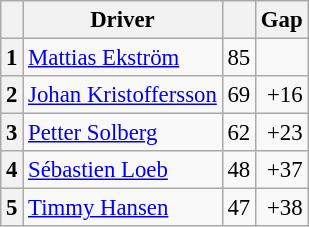<table class="wikitable" style="font-size: 95%;">
<tr>
<th></th>
<th>Driver</th>
<th></th>
<th>Gap</th>
</tr>
<tr>
<th>1</th>
<td> <a href='#'>Mattias Ekström</a></td>
<td align="right">85</td>
<td align="right"></td>
</tr>
<tr>
<th>2</th>
<td> <a href='#'>Johan Kristoffersson</a></td>
<td align="right">69</td>
<td align="right">+16</td>
</tr>
<tr>
<th>3</th>
<td> <a href='#'>Petter Solberg</a></td>
<td align="right">62</td>
<td align="right">+23</td>
</tr>
<tr>
<th>4</th>
<td> <a href='#'>Sébastien Loeb</a></td>
<td align="right">48</td>
<td align="right">+37</td>
</tr>
<tr>
<th>5</th>
<td> <a href='#'>Timmy Hansen</a></td>
<td align="right">47</td>
<td align="right">+38</td>
</tr>
</table>
